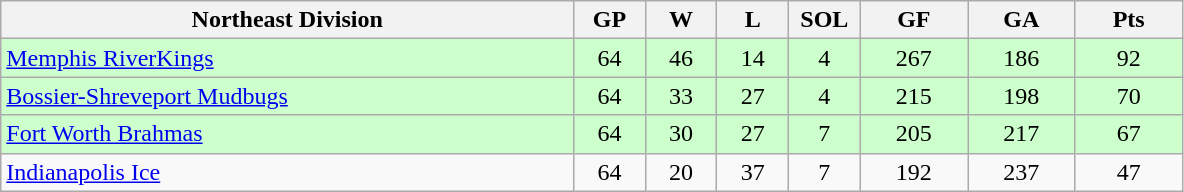<table class="wikitable">
<tr>
<th width="40%" bgcolor="#e0e0e0">Northeast Division</th>
<th width="5%" bgcolor="#e0e0e0">GP</th>
<th width="5%" bgcolor="#e0e0e0">W</th>
<th width="5%" bgcolor="#e0e0e0">L</th>
<th width="5%" bgcolor="#e0e0e0">SOL</th>
<th width="7.5%" bgcolor="#e0e0e0">GF</th>
<th width="7.5%" bgcolor="#e0e0e0">GA</th>
<th width="7.5%" bgcolor="#e0e0e0">Pts</th>
</tr>
<tr align="center" bgcolor="#CCFFCC">
<td align="left"><a href='#'>Memphis RiverKings</a></td>
<td>64</td>
<td>46</td>
<td>14</td>
<td>4</td>
<td>267</td>
<td>186</td>
<td>92</td>
</tr>
<tr align="center" bgcolor="#CCFFCC">
<td align="left"><a href='#'>Bossier-Shreveport Mudbugs</a></td>
<td>64</td>
<td>33</td>
<td>27</td>
<td>4</td>
<td>215</td>
<td>198</td>
<td>70</td>
</tr>
<tr align="center" bgcolor="#CCFFCC">
<td align="left"><a href='#'>Fort Worth Brahmas</a></td>
<td>64</td>
<td>30</td>
<td>27</td>
<td>7</td>
<td>205</td>
<td>217</td>
<td>67</td>
</tr>
<tr align="center">
<td align="left"><a href='#'>Indianapolis Ice</a></td>
<td>64</td>
<td>20</td>
<td>37</td>
<td>7</td>
<td>192</td>
<td>237</td>
<td>47</td>
</tr>
</table>
